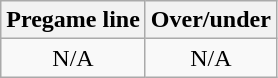<table class="wikitable">
<tr align="center">
<th style=>Pregame line</th>
<th style=>Over/under</th>
</tr>
<tr align="center">
<td>N/A</td>
<td>N/A</td>
</tr>
</table>
